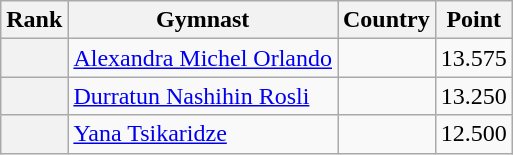<table class="wikitable sortable">
<tr>
<th>Rank</th>
<th>Gymnast</th>
<th>Country</th>
<th>Point</th>
</tr>
<tr>
<th></th>
<td><a href='#'>Alexandra Michel Orlando</a></td>
<td></td>
<td>13.575</td>
</tr>
<tr>
<th></th>
<td><a href='#'>Durratun Nashihin Rosli</a></td>
<td></td>
<td>13.250</td>
</tr>
<tr>
<th></th>
<td><a href='#'>Yana Tsikaridze</a></td>
<td></td>
<td>12.500</td>
</tr>
</table>
